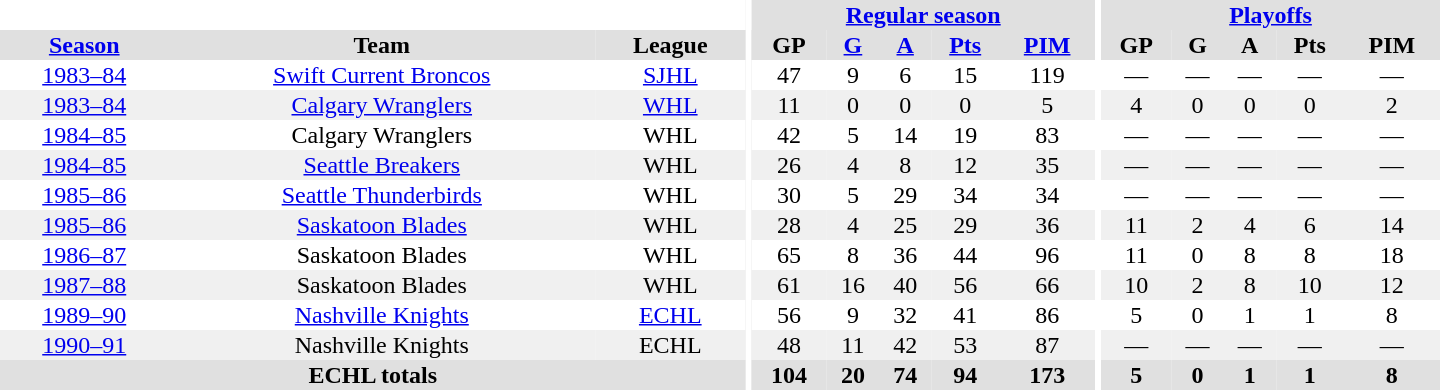<table border="0" cellpadding="1" cellspacing="0" style="text-align:center; width:60em">
<tr bgcolor="#e0e0e0">
<th colspan="3" bgcolor="#ffffff"></th>
<th rowspan="99" bgcolor="#ffffff"></th>
<th colspan="5"><a href='#'>Regular season</a></th>
<th rowspan="99" bgcolor="#ffffff"></th>
<th colspan="5"><a href='#'>Playoffs</a></th>
</tr>
<tr bgcolor="#e0e0e0">
<th><a href='#'>Season</a></th>
<th>Team</th>
<th>League</th>
<th>GP</th>
<th><a href='#'>G</a></th>
<th><a href='#'>A</a></th>
<th><a href='#'>Pts</a></th>
<th><a href='#'>PIM</a></th>
<th>GP</th>
<th>G</th>
<th>A</th>
<th>Pts</th>
<th>PIM</th>
</tr>
<tr>
<td><a href='#'>1983–84</a></td>
<td><a href='#'>Swift Current Broncos</a></td>
<td><a href='#'>SJHL</a></td>
<td>47</td>
<td>9</td>
<td>6</td>
<td>15</td>
<td>119</td>
<td>—</td>
<td>—</td>
<td>—</td>
<td>—</td>
<td>—</td>
</tr>
<tr bgcolor="#f0f0f0">
<td><a href='#'>1983–84</a></td>
<td><a href='#'>Calgary Wranglers</a></td>
<td><a href='#'>WHL</a></td>
<td>11</td>
<td>0</td>
<td>0</td>
<td>0</td>
<td>5</td>
<td>4</td>
<td>0</td>
<td>0</td>
<td>0</td>
<td>2</td>
</tr>
<tr>
<td><a href='#'>1984–85</a></td>
<td>Calgary Wranglers</td>
<td>WHL</td>
<td>42</td>
<td>5</td>
<td>14</td>
<td>19</td>
<td>83</td>
<td>—</td>
<td>—</td>
<td>—</td>
<td>—</td>
<td>—</td>
</tr>
<tr bgcolor="#f0f0f0">
<td><a href='#'>1984–85</a></td>
<td><a href='#'>Seattle Breakers</a></td>
<td>WHL</td>
<td>26</td>
<td>4</td>
<td>8</td>
<td>12</td>
<td>35</td>
<td>—</td>
<td>—</td>
<td>—</td>
<td>—</td>
<td>—</td>
</tr>
<tr>
<td><a href='#'>1985–86</a></td>
<td><a href='#'>Seattle Thunderbirds</a></td>
<td>WHL</td>
<td>30</td>
<td>5</td>
<td>29</td>
<td>34</td>
<td>34</td>
<td>—</td>
<td>—</td>
<td>—</td>
<td>—</td>
<td>—</td>
</tr>
<tr bgcolor="#f0f0f0">
<td><a href='#'>1985–86</a></td>
<td><a href='#'>Saskatoon Blades</a></td>
<td>WHL</td>
<td>28</td>
<td>4</td>
<td>25</td>
<td>29</td>
<td>36</td>
<td>11</td>
<td>2</td>
<td>4</td>
<td>6</td>
<td>14</td>
</tr>
<tr>
<td><a href='#'>1986–87</a></td>
<td>Saskatoon Blades</td>
<td>WHL</td>
<td>65</td>
<td>8</td>
<td>36</td>
<td>44</td>
<td>96</td>
<td>11</td>
<td>0</td>
<td>8</td>
<td>8</td>
<td>18</td>
</tr>
<tr bgcolor="#f0f0f0">
<td><a href='#'>1987–88</a></td>
<td>Saskatoon Blades</td>
<td>WHL</td>
<td>61</td>
<td>16</td>
<td>40</td>
<td>56</td>
<td>66</td>
<td>10</td>
<td>2</td>
<td>8</td>
<td>10</td>
<td>12</td>
</tr>
<tr>
<td><a href='#'>1989–90</a></td>
<td><a href='#'>Nashville Knights</a></td>
<td><a href='#'>ECHL</a></td>
<td>56</td>
<td>9</td>
<td>32</td>
<td>41</td>
<td>86</td>
<td>5</td>
<td>0</td>
<td>1</td>
<td>1</td>
<td>8</td>
</tr>
<tr bgcolor="#f0f0f0">
<td><a href='#'>1990–91</a></td>
<td>Nashville Knights</td>
<td>ECHL</td>
<td>48</td>
<td>11</td>
<td>42</td>
<td>53</td>
<td>87</td>
<td>—</td>
<td>—</td>
<td>—</td>
<td>—</td>
<td>—</td>
</tr>
<tr>
</tr>
<tr ALIGN="center" bgcolor="#e0e0e0">
<th colspan="3">ECHL totals</th>
<th ALIGN="center">104</th>
<th ALIGN="center">20</th>
<th ALIGN="center">74</th>
<th ALIGN="center">94</th>
<th ALIGN="center">173</th>
<th ALIGN="center">5</th>
<th ALIGN="center">0</th>
<th ALIGN="center">1</th>
<th ALIGN="center">1</th>
<th ALIGN="center">8</th>
</tr>
</table>
